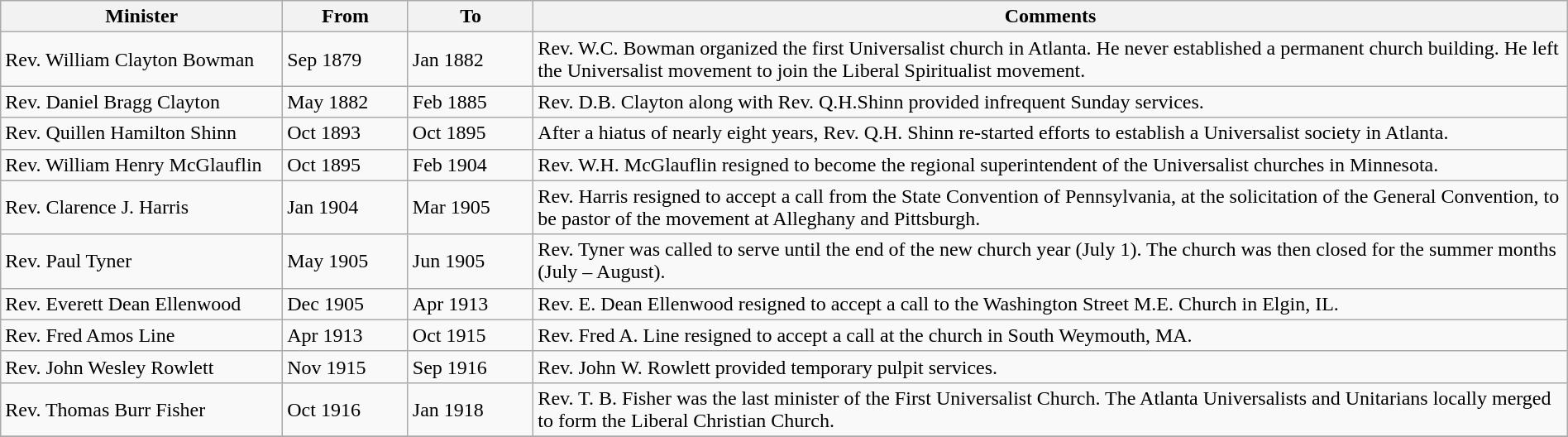<table class="wikitable" style="width:100%;">
<tr>
<th style="width: 18%;">Minister</th>
<th style="width: 8%;">From</th>
<th style="width: 8%;">To</th>
<th style="width: 66%;">Comments</th>
</tr>
<tr>
<td>Rev. William Clayton Bowman</td>
<td>Sep 1879</td>
<td>Jan 1882</td>
<td>Rev. W.C. Bowman organized the first Universalist church in Atlanta.  He never established a permanent church building.  He left the Universalist movement to join the Liberal Spiritualist movement.</td>
</tr>
<tr>
<td>Rev. Daniel Bragg Clayton</td>
<td>May 1882</td>
<td>Feb 1885</td>
<td>Rev. D.B. Clayton along with Rev. Q.H.Shinn provided infrequent Sunday services.</td>
</tr>
<tr>
<td>Rev. Quillen Hamilton Shinn</td>
<td>Oct 1893</td>
<td>Oct 1895</td>
<td>After a hiatus of nearly eight years, Rev. Q.H. Shinn re-started efforts to establish a Universalist society in Atlanta.</td>
</tr>
<tr>
<td>Rev. William Henry McGlauflin</td>
<td>Oct 1895</td>
<td>Feb 1904</td>
<td>Rev. W.H. McGlauflin resigned to become the regional superintendent of the Universalist churches in Minnesota.</td>
</tr>
<tr>
<td>Rev. Clarence J. Harris</td>
<td>Jan 1904</td>
<td>Mar 1905</td>
<td>Rev. Harris resigned to accept a call from the State Convention of Pennsylvania, at the solicitation of the General Convention, to be pastor of the movement at Alleghany and Pittsburgh.</td>
</tr>
<tr>
<td>Rev. Paul Tyner</td>
<td>May 1905</td>
<td>Jun 1905</td>
<td>Rev. Tyner was called to serve until the end of the new church year (July 1).  The church was then closed for the summer months (July – August).</td>
</tr>
<tr>
<td>Rev. Everett Dean Ellenwood</td>
<td>Dec 1905</td>
<td>Apr 1913</td>
<td>Rev. E. Dean Ellenwood resigned to accept a call to the Washington Street M.E. Church in Elgin, IL.</td>
</tr>
<tr>
<td>Rev. Fred Amos Line</td>
<td>Apr 1913</td>
<td>Oct 1915</td>
<td>Rev. Fred A. Line resigned to accept a call at the church in South Weymouth, MA.</td>
</tr>
<tr>
<td>Rev. John Wesley Rowlett</td>
<td>Nov 1915</td>
<td>Sep 1916</td>
<td>Rev. John W. Rowlett provided temporary pulpit services.</td>
</tr>
<tr>
<td>Rev. Thomas Burr Fisher</td>
<td>Oct 1916</td>
<td>Jan 1918</td>
<td>Rev. T. B. Fisher was the last minister of the First Universalist Church. The Atlanta Universalists and Unitarians locally merged to form the Liberal Christian Church.</td>
</tr>
<tr>
</tr>
</table>
